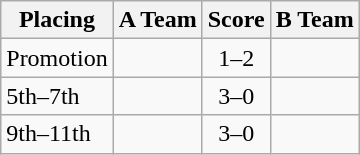<table class=wikitable style="border:1px solid #AAAAAA;">
<tr>
<th>Placing</th>
<th>A Team</th>
<th>Score</th>
<th>B Team</th>
</tr>
<tr>
<td>Promotion</td>
<td></td>
<td align="center">1–2</td>
<td><strong></strong></td>
</tr>
<tr>
<td>5th–7th</td>
<td></td>
<td align="center">3–0</td>
<td></td>
</tr>
<tr>
<td>9th–11th</td>
<td></td>
<td align="center">3–0</td>
<td></td>
</tr>
</table>
